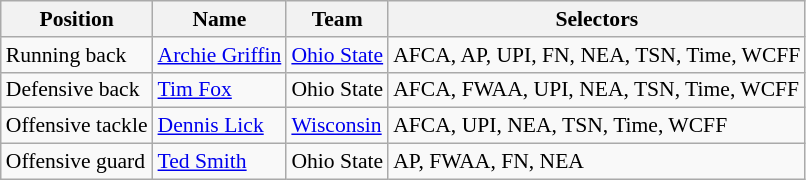<table class="wikitable" style="font-size: 90%">
<tr>
<th>Position</th>
<th>Name</th>
<th>Team</th>
<th>Selectors</th>
</tr>
<tr>
<td>Running back</td>
<td><a href='#'>Archie Griffin</a></td>
<td><a href='#'>Ohio State</a></td>
<td>AFCA, AP, UPI, FN, NEA, TSN, Time, WCFF</td>
</tr>
<tr>
<td>Defensive back</td>
<td><a href='#'>Tim Fox</a></td>
<td>Ohio State</td>
<td>AFCA, FWAA, UPI, NEA, TSN, Time, WCFF</td>
</tr>
<tr>
<td>Offensive tackle</td>
<td><a href='#'>Dennis Lick</a></td>
<td><a href='#'>Wisconsin</a></td>
<td>AFCA, UPI, NEA, TSN, Time, WCFF</td>
</tr>
<tr>
<td>Offensive guard</td>
<td><a href='#'>Ted Smith</a></td>
<td>Ohio State</td>
<td>AP, FWAA, FN, NEA</td>
</tr>
</table>
